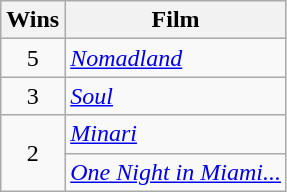<table class="wikitable">
<tr>
<th>Wins</th>
<th>Film</th>
</tr>
<tr>
<td style="text-align:center;">5</td>
<td><em><a href='#'>Nomadland</a></em></td>
</tr>
<tr>
<td style="text-align:center;">3</td>
<td><em><a href='#'>Soul</a></em></td>
</tr>
<tr>
<td rowspan="2" style="text-align:center;">2</td>
<td><em><a href='#'>Minari</a></em></td>
</tr>
<tr>
<td><em><a href='#'>One Night in Miami...</a></em></td>
</tr>
</table>
